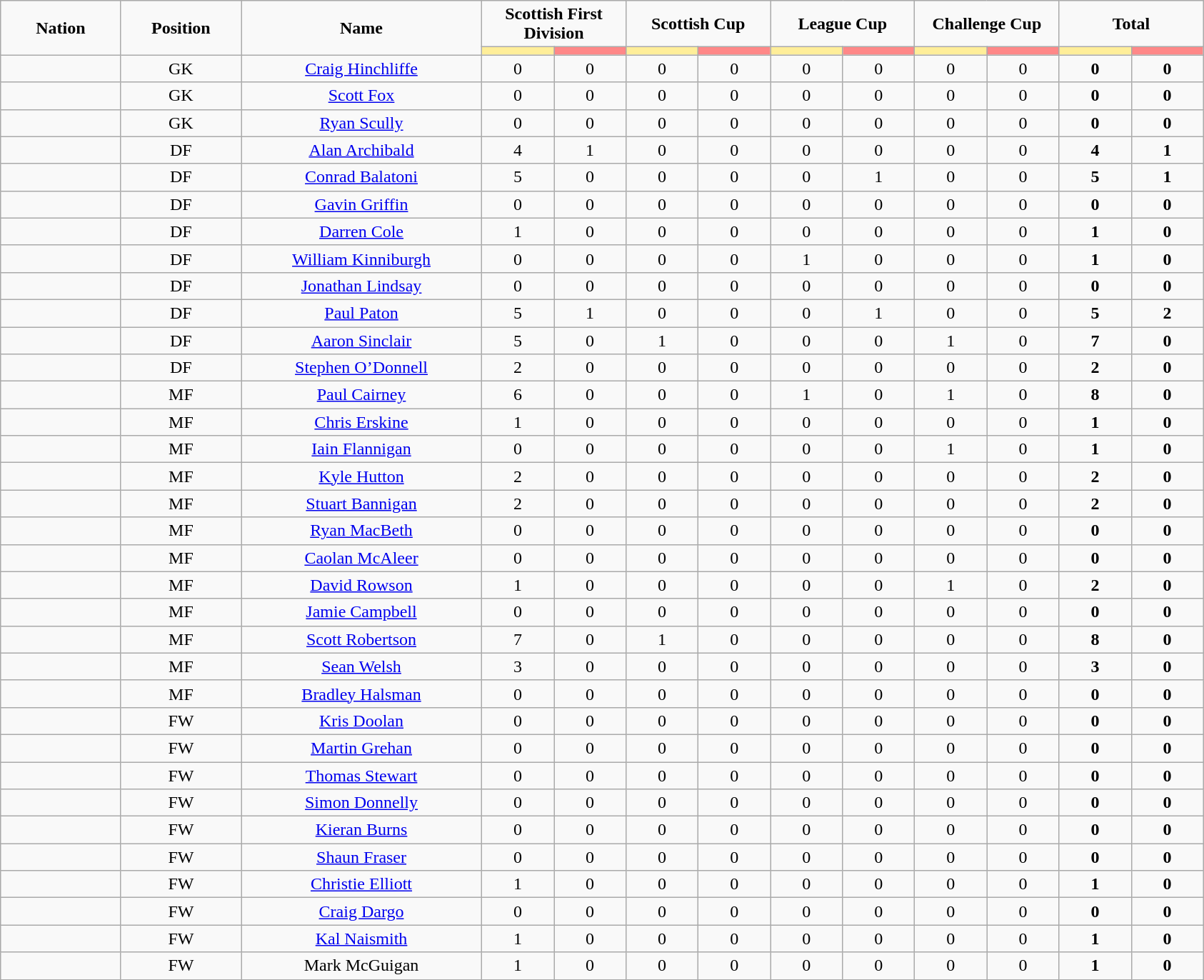<table class="wikitable" style="font-size: 100%; text-align: center;">
<tr>
<td rowspan="2" width="10%" align="center"><strong>Nation</strong></td>
<td rowspan="2" width="10%" align="center"><strong>Position</strong></td>
<td rowspan="2" width="20%" align="center"><strong>Name</strong></td>
<td colspan="2" align="center"><strong>Scottish First Division</strong></td>
<td colspan="2" align="center"><strong>Scottish Cup</strong></td>
<td colspan="2" align="center"><strong>League Cup</strong></td>
<td colspan="2" align="center"><strong>Challenge Cup</strong></td>
<td colspan="2" align="center"><strong>Total </strong></td>
</tr>
<tr>
<th width=60 style="background: #FFEE99"></th>
<th width=60 style="background: #FF8888"></th>
<th width=60 style="background: #FFEE99"></th>
<th width=60 style="background: #FF8888"></th>
<th width=60 style="background: #FFEE99"></th>
<th width=60 style="background: #FF8888"></th>
<th width=60 style="background: #FFEE99"></th>
<th width=60 style="background: #FF8888"></th>
<th width=60 style="background: #FFEE99"></th>
<th width=60 style="background: #FF8888"></th>
</tr>
<tr>
<td></td>
<td>GK</td>
<td><a href='#'>Craig Hinchliffe</a></td>
<td>0</td>
<td>0</td>
<td>0</td>
<td>0</td>
<td>0</td>
<td>0</td>
<td>0</td>
<td>0</td>
<td><strong>0</strong></td>
<td><strong>0</strong></td>
</tr>
<tr>
<td></td>
<td>GK</td>
<td><a href='#'>Scott Fox</a></td>
<td>0</td>
<td>0</td>
<td>0</td>
<td>0</td>
<td>0</td>
<td>0</td>
<td>0</td>
<td>0</td>
<td><strong>0</strong></td>
<td><strong>0</strong></td>
</tr>
<tr>
<td></td>
<td>GK</td>
<td><a href='#'>Ryan Scully</a></td>
<td>0</td>
<td>0</td>
<td>0</td>
<td>0</td>
<td>0</td>
<td>0</td>
<td>0</td>
<td>0</td>
<td><strong>0</strong></td>
<td><strong>0</strong></td>
</tr>
<tr>
<td></td>
<td>DF</td>
<td><a href='#'>Alan Archibald</a></td>
<td>4</td>
<td>1</td>
<td>0</td>
<td>0</td>
<td>0</td>
<td>0</td>
<td>0</td>
<td>0</td>
<td><strong>4</strong></td>
<td><strong>1</strong></td>
</tr>
<tr>
<td></td>
<td>DF</td>
<td><a href='#'>Conrad Balatoni</a></td>
<td>5</td>
<td>0</td>
<td>0</td>
<td>0</td>
<td>0</td>
<td>1</td>
<td>0</td>
<td>0</td>
<td><strong>5</strong></td>
<td><strong>1</strong></td>
</tr>
<tr>
<td></td>
<td>DF</td>
<td><a href='#'>Gavin Griffin</a></td>
<td>0</td>
<td>0</td>
<td>0</td>
<td>0</td>
<td>0</td>
<td>0</td>
<td>0</td>
<td>0</td>
<td><strong>0</strong></td>
<td><strong>0</strong></td>
</tr>
<tr>
<td></td>
<td>DF</td>
<td><a href='#'>Darren Cole</a></td>
<td>1</td>
<td>0</td>
<td>0</td>
<td>0</td>
<td>0</td>
<td>0</td>
<td>0</td>
<td>0</td>
<td><strong>1</strong></td>
<td><strong>0</strong></td>
</tr>
<tr>
<td></td>
<td>DF</td>
<td><a href='#'>William Kinniburgh</a></td>
<td>0</td>
<td>0</td>
<td>0</td>
<td>0</td>
<td>1</td>
<td>0</td>
<td>0</td>
<td>0</td>
<td><strong>1</strong></td>
<td><strong>0</strong></td>
</tr>
<tr>
<td></td>
<td>DF</td>
<td><a href='#'>Jonathan Lindsay</a></td>
<td>0</td>
<td>0</td>
<td>0</td>
<td>0</td>
<td>0</td>
<td>0</td>
<td>0</td>
<td>0</td>
<td><strong>0</strong></td>
<td><strong>0</strong></td>
</tr>
<tr>
<td></td>
<td>DF</td>
<td><a href='#'>Paul Paton</a></td>
<td>5</td>
<td>1</td>
<td>0</td>
<td>0</td>
<td>0</td>
<td>1</td>
<td>0</td>
<td>0</td>
<td><strong>5</strong></td>
<td><strong>2</strong></td>
</tr>
<tr>
<td></td>
<td>DF</td>
<td><a href='#'>Aaron Sinclair</a></td>
<td>5</td>
<td>0</td>
<td>1</td>
<td>0</td>
<td>0</td>
<td>0</td>
<td>1</td>
<td>0</td>
<td><strong>7</strong></td>
<td><strong>0</strong></td>
</tr>
<tr>
<td></td>
<td>DF</td>
<td><a href='#'>Stephen O’Donnell</a></td>
<td>2</td>
<td>0</td>
<td>0</td>
<td>0</td>
<td>0</td>
<td>0</td>
<td>0</td>
<td>0</td>
<td><strong>2</strong></td>
<td><strong>0</strong></td>
</tr>
<tr>
<td></td>
<td>MF</td>
<td><a href='#'>Paul Cairney</a></td>
<td>6</td>
<td>0</td>
<td>0</td>
<td>0</td>
<td>1</td>
<td>0</td>
<td>1</td>
<td>0</td>
<td><strong>8</strong></td>
<td><strong>0</strong></td>
</tr>
<tr>
<td></td>
<td>MF</td>
<td><a href='#'>Chris Erskine</a></td>
<td>1</td>
<td>0</td>
<td>0</td>
<td>0</td>
<td>0</td>
<td>0</td>
<td>0</td>
<td>0</td>
<td><strong>1</strong></td>
<td><strong>0</strong></td>
</tr>
<tr>
<td></td>
<td>MF</td>
<td><a href='#'>Iain Flannigan</a></td>
<td>0</td>
<td>0</td>
<td>0</td>
<td>0</td>
<td>0</td>
<td>0</td>
<td>1</td>
<td>0</td>
<td><strong>1</strong></td>
<td><strong>0</strong></td>
</tr>
<tr>
<td></td>
<td>MF</td>
<td><a href='#'>Kyle Hutton</a></td>
<td>2</td>
<td>0</td>
<td>0</td>
<td>0</td>
<td>0</td>
<td>0</td>
<td>0</td>
<td>0</td>
<td><strong>2</strong></td>
<td><strong>0</strong></td>
</tr>
<tr>
<td></td>
<td>MF</td>
<td><a href='#'>Stuart Bannigan</a></td>
<td>2</td>
<td>0</td>
<td>0</td>
<td>0</td>
<td>0</td>
<td>0</td>
<td>0</td>
<td>0</td>
<td><strong>2</strong></td>
<td><strong>0</strong></td>
</tr>
<tr>
<td></td>
<td>MF</td>
<td><a href='#'>Ryan MacBeth</a></td>
<td>0</td>
<td>0</td>
<td>0</td>
<td>0</td>
<td>0</td>
<td>0</td>
<td>0</td>
<td>0</td>
<td><strong>0</strong></td>
<td><strong>0</strong></td>
</tr>
<tr>
<td></td>
<td>MF</td>
<td><a href='#'>Caolan McAleer</a></td>
<td>0</td>
<td>0</td>
<td>0</td>
<td>0</td>
<td>0</td>
<td>0</td>
<td>0</td>
<td>0</td>
<td><strong>0</strong></td>
<td><strong>0</strong></td>
</tr>
<tr>
<td></td>
<td>MF</td>
<td><a href='#'>David Rowson</a></td>
<td>1</td>
<td>0</td>
<td>0</td>
<td>0</td>
<td>0</td>
<td>0</td>
<td>1</td>
<td>0</td>
<td><strong>2</strong></td>
<td><strong>0</strong></td>
</tr>
<tr>
<td></td>
<td>MF</td>
<td><a href='#'>Jamie Campbell</a></td>
<td>0</td>
<td>0</td>
<td>0</td>
<td>0</td>
<td>0</td>
<td>0</td>
<td>0</td>
<td>0</td>
<td><strong>0</strong></td>
<td><strong>0</strong></td>
</tr>
<tr>
<td></td>
<td>MF</td>
<td><a href='#'>Scott Robertson</a></td>
<td>7</td>
<td>0</td>
<td>1</td>
<td>0</td>
<td>0</td>
<td>0</td>
<td>0</td>
<td>0</td>
<td><strong>8</strong></td>
<td><strong>0</strong></td>
</tr>
<tr>
<td></td>
<td>MF</td>
<td><a href='#'>Sean Welsh</a></td>
<td>3</td>
<td>0</td>
<td>0</td>
<td>0</td>
<td>0</td>
<td>0</td>
<td>0</td>
<td>0</td>
<td><strong>3</strong></td>
<td><strong>0</strong></td>
</tr>
<tr>
<td></td>
<td>MF</td>
<td><a href='#'>Bradley Halsman</a></td>
<td>0</td>
<td>0</td>
<td>0</td>
<td>0</td>
<td>0</td>
<td>0</td>
<td>0</td>
<td>0</td>
<td><strong>0</strong></td>
<td><strong>0</strong></td>
</tr>
<tr>
<td></td>
<td>FW</td>
<td><a href='#'>Kris Doolan</a></td>
<td>0</td>
<td>0</td>
<td>0</td>
<td>0</td>
<td>0</td>
<td>0</td>
<td>0</td>
<td>0</td>
<td><strong>0</strong></td>
<td><strong>0</strong></td>
</tr>
<tr>
<td></td>
<td>FW</td>
<td><a href='#'>Martin Grehan</a></td>
<td>0</td>
<td>0</td>
<td>0</td>
<td>0</td>
<td>0</td>
<td>0</td>
<td>0</td>
<td>0</td>
<td><strong>0</strong></td>
<td><strong>0</strong></td>
</tr>
<tr>
<td></td>
<td>FW</td>
<td><a href='#'>Thomas Stewart</a></td>
<td>0</td>
<td>0</td>
<td>0</td>
<td>0</td>
<td>0</td>
<td>0</td>
<td>0</td>
<td>0</td>
<td><strong>0</strong></td>
<td><strong>0</strong></td>
</tr>
<tr>
<td></td>
<td>FW</td>
<td><a href='#'>Simon Donnelly</a></td>
<td>0</td>
<td>0</td>
<td>0</td>
<td>0</td>
<td>0</td>
<td>0</td>
<td>0</td>
<td>0</td>
<td><strong>0</strong></td>
<td><strong>0</strong></td>
</tr>
<tr>
<td></td>
<td>FW</td>
<td><a href='#'>Kieran Burns</a></td>
<td>0</td>
<td>0</td>
<td>0</td>
<td>0</td>
<td>0</td>
<td>0</td>
<td>0</td>
<td>0</td>
<td><strong>0</strong></td>
<td><strong>0</strong></td>
</tr>
<tr>
<td></td>
<td>FW</td>
<td><a href='#'>Shaun Fraser</a></td>
<td>0</td>
<td>0</td>
<td>0</td>
<td>0</td>
<td>0</td>
<td>0</td>
<td>0</td>
<td>0</td>
<td><strong>0</strong></td>
<td><strong>0</strong></td>
</tr>
<tr>
<td></td>
<td>FW</td>
<td><a href='#'>Christie Elliott</a></td>
<td>1</td>
<td>0</td>
<td>0</td>
<td>0</td>
<td>0</td>
<td>0</td>
<td>0</td>
<td>0</td>
<td><strong>1</strong></td>
<td><strong>0</strong></td>
</tr>
<tr>
<td></td>
<td>FW</td>
<td><a href='#'>Craig Dargo</a></td>
<td>0</td>
<td>0</td>
<td>0</td>
<td>0</td>
<td>0</td>
<td>0</td>
<td>0</td>
<td>0</td>
<td><strong>0</strong></td>
<td><strong>0</strong></td>
</tr>
<tr>
<td></td>
<td>FW</td>
<td><a href='#'>Kal Naismith</a></td>
<td>1</td>
<td>0</td>
<td>0</td>
<td>0</td>
<td>0</td>
<td>0</td>
<td>0</td>
<td>0</td>
<td><strong>1</strong></td>
<td><strong>0</strong></td>
</tr>
<tr>
<td></td>
<td>FW</td>
<td>Mark McGuigan</td>
<td>1</td>
<td>0</td>
<td>0</td>
<td>0</td>
<td>0</td>
<td>0</td>
<td>0</td>
<td>0</td>
<td><strong>1</strong></td>
<td><strong>0</strong></td>
</tr>
</table>
